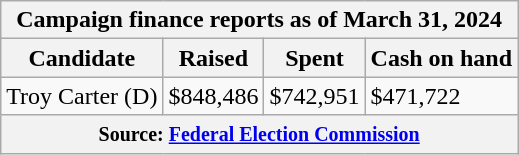<table class="wikitable sortable">
<tr>
<th colspan=4>Campaign finance reports as of March 31, 2024</th>
</tr>
<tr style="text-align:center;">
<th>Candidate</th>
<th>Raised</th>
<th>Spent</th>
<th>Cash on hand</th>
</tr>
<tr>
<td>Troy Carter (D)</td>
<td>$848,486</td>
<td>$742,951</td>
<td>$471,722</td>
</tr>
<tr>
<th colspan="4"><small>Source: <a href='#'>Federal Election Commission</a></small></th>
</tr>
</table>
